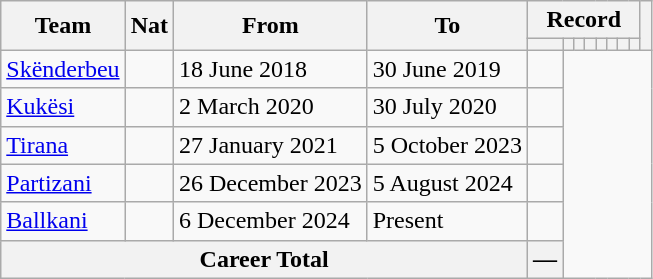<table class="wikitable" style="text-align: center">
<tr>
<th rowspan="2">Team</th>
<th rowspan="2">Nat</th>
<th rowspan="2">From</th>
<th rowspan="2">To</th>
<th colspan="8">Record</th>
<th rowspan=2></th>
</tr>
<tr>
<th></th>
<th></th>
<th></th>
<th></th>
<th></th>
<th></th>
<th></th>
<th></th>
</tr>
<tr>
<td align=left><a href='#'>Skënderbeu</a></td>
<td></td>
<td align=left>18 June 2018</td>
<td align=left>30 June 2019<br></td>
<td></td>
</tr>
<tr>
<td align=left><a href='#'>Kukësi</a></td>
<td></td>
<td align=left>2 March 2020</td>
<td align=left>30 July 2020<br></td>
<td></td>
</tr>
<tr>
<td align=left><a href='#'>Tirana</a></td>
<td></td>
<td align=left>27 January 2021</td>
<td align=left>5 October 2023<br></td>
<td></td>
</tr>
<tr>
<td align=left><a href='#'>Partizani</a></td>
<td></td>
<td align=left>26 December 2023</td>
<td align=left>5 August 2024<br></td>
<td></td>
</tr>
<tr>
<td align=left><a href='#'>Ballkani</a></td>
<td></td>
<td align=left>6 December 2024</td>
<td align=left>Present<br></td>
<td></td>
</tr>
<tr>
<th colspan="4">Career Total<br></th>
<th>—</th>
</tr>
</table>
